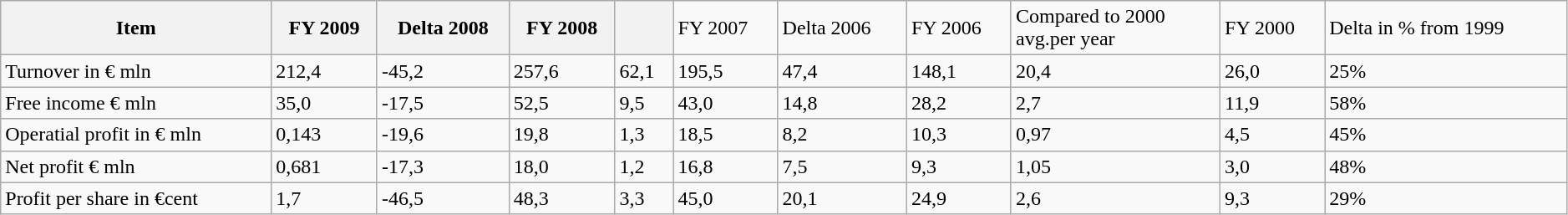<table class="wikitable" width="99%" ;">
<tr>
<th>Item</th>
<th>FY 2009</th>
<th>Delta 2008</th>
<th>FY 2008</th>
<th Delta 2007></th>
<td>FY 2007</td>
<td>Delta 2006</td>
<td>FY 2006</td>
<td>Compared to 2000<br>avg.per year</td>
<td>FY 2000</td>
<td>Delta in % from 1999</td>
</tr>
<tr>
<td>Turnover in  € mln</td>
<td>212,4</td>
<td>-45,2</td>
<td>257,6</td>
<td>62,1</td>
<td>195,5</td>
<td>47,4</td>
<td>148,1</td>
<td>20,4</td>
<td>26,0</td>
<td>25%</td>
</tr>
<tr>
<td>Free income € mln</td>
<td>35,0</td>
<td>-17,5</td>
<td>52,5</td>
<td>9,5</td>
<td>43,0</td>
<td>14,8</td>
<td>28,2</td>
<td>2,7</td>
<td>11,9</td>
<td>58%</td>
</tr>
<tr>
<td>Operatial profit in € mln</td>
<td>0,143</td>
<td>-19,6</td>
<td>19,8</td>
<td>1,3</td>
<td>18,5</td>
<td>8,2</td>
<td>10,3</td>
<td>0,97</td>
<td>4,5</td>
<td>45%</td>
</tr>
<tr>
<td>Net profit € mln</td>
<td>0,681</td>
<td>-17,3</td>
<td>18,0</td>
<td>1,2</td>
<td>16,8</td>
<td>7,5</td>
<td>9,3</td>
<td>1,05</td>
<td>3,0</td>
<td>48%</td>
</tr>
<tr>
<td>Profit per share in €cent</td>
<td>1,7</td>
<td>-46,5</td>
<td>48,3</td>
<td>3,3</td>
<td>45,0</td>
<td>20,1</td>
<td>24,9</td>
<td>2,6</td>
<td>9,3</td>
<td>29%</td>
</tr>
</table>
